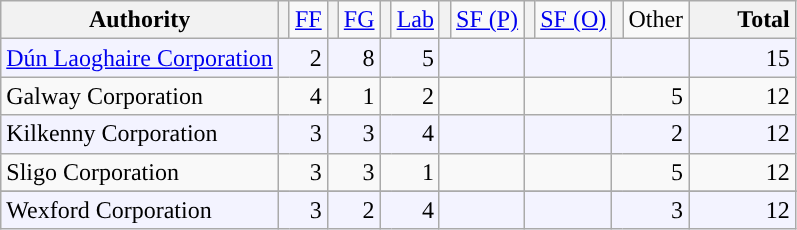<table class="wikitable" style="text-align:right; padding-left:1em">
<tr>
<th align="left">Authority</th>
<th style="background-color: "></th>
<td><a href='#'>FF</a></td>
<th style="background-color: "></th>
<td><a href='#'>FG</a></td>
<th style="background-color: "></th>
<td><a href='#'>Lab</a></td>
<th style="background-color: "></th>
<td><a href='#'>SF (P)</a></td>
<th style="background-color: "></th>
<td><a href='#'>SF (O)</a></td>
<th style="background-color: "></th>
<td>Other</td>
<th style="padding-left:2em">Total</th>
</tr>
<tr bgcolor="F3F3FF">
<td align="left"><a href='#'>Dún Laoghaire Corporation</a></td>
<td colspan="2">2</td>
<td colspan="2">8</td>
<td colspan="2">5</td>
<td colspan="2"></td>
<td colspan="2"></td>
<td colspan="2"></td>
<td>15</td>
</tr>
<tr>
<td align="left">Galway Corporation</td>
<td colspan="2">4</td>
<td colspan="2">1</td>
<td colspan="2">2</td>
<td colspan="2"></td>
<td colspan="2"></td>
<td colspan="2">5</td>
<td>12</td>
</tr>
<tr bgcolor="F3F3FF">
<td align="left">Kilkenny Corporation</td>
<td colspan="2">3</td>
<td colspan="2">3</td>
<td colspan="2">4</td>
<td colspan="2"></td>
<td colspan="2"></td>
<td colspan="2">2</td>
<td>12</td>
</tr>
<tr>
<td align="left">Sligo Corporation</td>
<td colspan="2">3</td>
<td colspan="2">3</td>
<td colspan="2">1</td>
<td colspan="2"></td>
<td colspan="2"></td>
<td colspan="2">5</td>
<td>12</td>
</tr>
<tr>
</tr>
<tr bgcolor="F3F3FF">
<td align="left">Wexford Corporation</td>
<td colspan="2">3</td>
<td colspan="2">2</td>
<td colspan="2">4</td>
<td colspan="2"></td>
<td colspan="2"></td>
<td colspan="2">3</td>
<td>12</td>
</tr>
</table>
